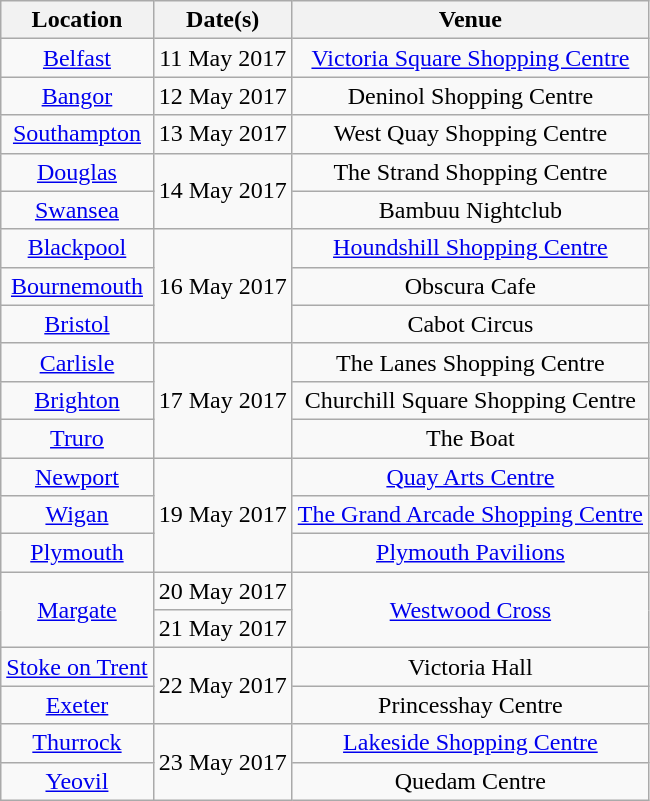<table class="wikitable sortable plainrowheaders" style="text-align:center">
<tr>
<th>Location</th>
<th scope="col">Date(s)</th>
<th scope="col">Venue</th>
</tr>
<tr>
<td><a href='#'>Belfast</a></td>
<td>11 May 2017</td>
<td><a href='#'>Victoria Square Shopping Centre</a></td>
</tr>
<tr>
<td><a href='#'>Bangor</a></td>
<td>12 May 2017</td>
<td>Deninol Shopping Centre</td>
</tr>
<tr>
<td><a href='#'>Southampton</a></td>
<td>13 May 2017</td>
<td>West Quay Shopping Centre</td>
</tr>
<tr>
<td><a href='#'>Douglas</a></td>
<td rowspan="2">14 May 2017</td>
<td>The Strand Shopping Centre</td>
</tr>
<tr>
<td><a href='#'>Swansea</a></td>
<td>Bambuu Nightclub</td>
</tr>
<tr>
<td><a href='#'>Blackpool</a></td>
<td rowspan="3">16 May 2017</td>
<td><a href='#'>Houndshill Shopping Centre</a></td>
</tr>
<tr>
<td><a href='#'>Bournemouth</a></td>
<td>Obscura Cafe</td>
</tr>
<tr>
<td><a href='#'>Bristol</a></td>
<td>Cabot Circus</td>
</tr>
<tr>
<td><a href='#'>Carlisle</a></td>
<td rowspan="3">17 May 2017</td>
<td>The Lanes Shopping Centre</td>
</tr>
<tr>
<td><a href='#'>Brighton</a></td>
<td>Churchill Square Shopping Centre</td>
</tr>
<tr>
<td><a href='#'>Truro</a></td>
<td>The Boat</td>
</tr>
<tr>
<td><a href='#'>Newport</a></td>
<td rowspan="3">19 May 2017</td>
<td><a href='#'>Quay Arts Centre</a></td>
</tr>
<tr>
<td><a href='#'>Wigan</a></td>
<td><a href='#'>The Grand Arcade Shopping Centre</a></td>
</tr>
<tr>
<td><a href='#'>Plymouth</a></td>
<td><a href='#'>Plymouth Pavilions</a></td>
</tr>
<tr>
<td rowspan="2"><a href='#'>Margate</a></td>
<td>20 May 2017</td>
<td rowspan="2"><a href='#'>Westwood Cross</a></td>
</tr>
<tr>
<td>21 May 2017</td>
</tr>
<tr>
<td><a href='#'>Stoke on Trent</a></td>
<td rowspan="2">22 May 2017</td>
<td>Victoria Hall</td>
</tr>
<tr>
<td><a href='#'>Exeter</a></td>
<td>Princesshay Centre</td>
</tr>
<tr>
<td><a href='#'>Thurrock</a></td>
<td rowspan="2">23 May 2017</td>
<td><a href='#'>Lakeside Shopping Centre</a></td>
</tr>
<tr>
<td><a href='#'>Yeovil</a></td>
<td>Quedam Centre</td>
</tr>
</table>
